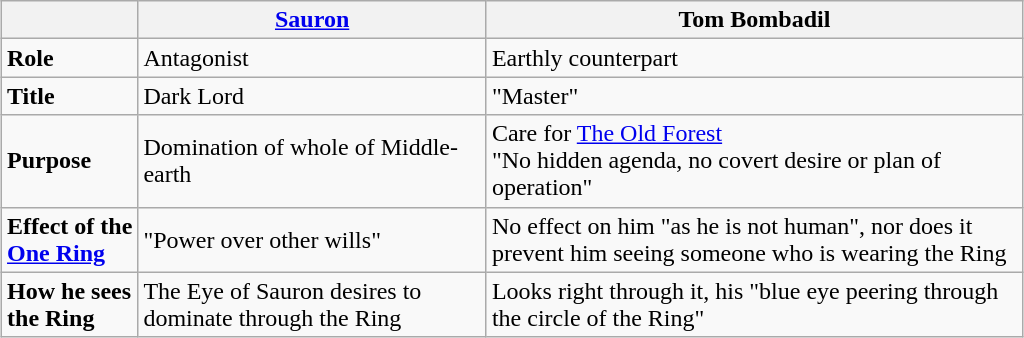<table class="wikitable" style="margin-left: auto; margin-right: auto; border: none;">
<tr>
<th></th>
<th style="width: 225px;"><a href='#'>Sauron</a></th>
<th style="width: 350px;">Tom Bombadil</th>
</tr>
<tr>
<td><strong>Role</strong></td>
<td>Antagonist</td>
<td>Earthly counterpart</td>
</tr>
<tr>
<td><strong>Title</strong></td>
<td>Dark Lord</td>
<td>"Master"</td>
</tr>
<tr>
<td><strong>Purpose</strong></td>
<td>Domination of whole of Middle-earth</td>
<td>Care for <a href='#'>The Old Forest</a><br>"No hidden agenda, no covert desire or plan of operation"</td>
</tr>
<tr>
<td><strong>Effect of the<br><a href='#'>One Ring</a></strong></td>
<td>"Power over other wills"</td>
<td>No effect on him "as he is not human", nor does it prevent him seeing someone who is wearing the Ring</td>
</tr>
<tr>
<td><strong>How he sees<br>the Ring</strong></td>
<td>The Eye of Sauron desires to dominate through the Ring</td>
<td>Looks right through it, his "blue eye peering through the circle of the Ring"</td>
</tr>
</table>
